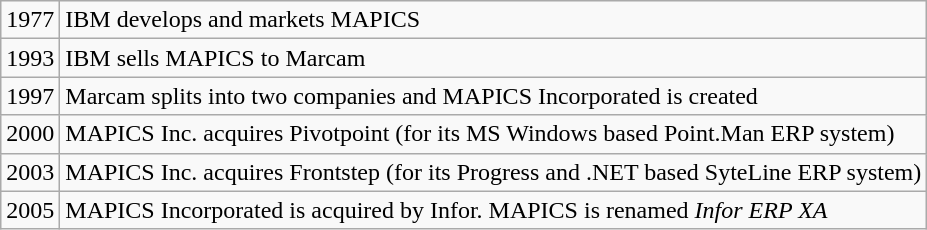<table class="wikitable">
<tr>
<td>1977</td>
<td>IBM develops and markets MAPICS</td>
</tr>
<tr>
<td>1993</td>
<td>IBM sells MAPICS to Marcam</td>
</tr>
<tr>
<td>1997</td>
<td>Marcam splits into two companies and MAPICS Incorporated is created</td>
</tr>
<tr>
<td>2000</td>
<td>MAPICS Inc. acquires Pivotpoint (for its MS Windows based Point.Man ERP system)</td>
</tr>
<tr>
<td>2003</td>
<td>MAPICS Inc. acquires Frontstep (for its Progress and .NET based SyteLine ERP system)</td>
</tr>
<tr>
<td>2005</td>
<td>MAPICS Incorporated is acquired by Infor.  MAPICS is renamed <em>Infor ERP XA</em></td>
</tr>
</table>
